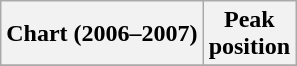<table class="wikitable sortable">
<tr>
<th align="left">Chart (2006–2007)</th>
<th align="center">Peak<br>position</th>
</tr>
<tr>
</tr>
</table>
